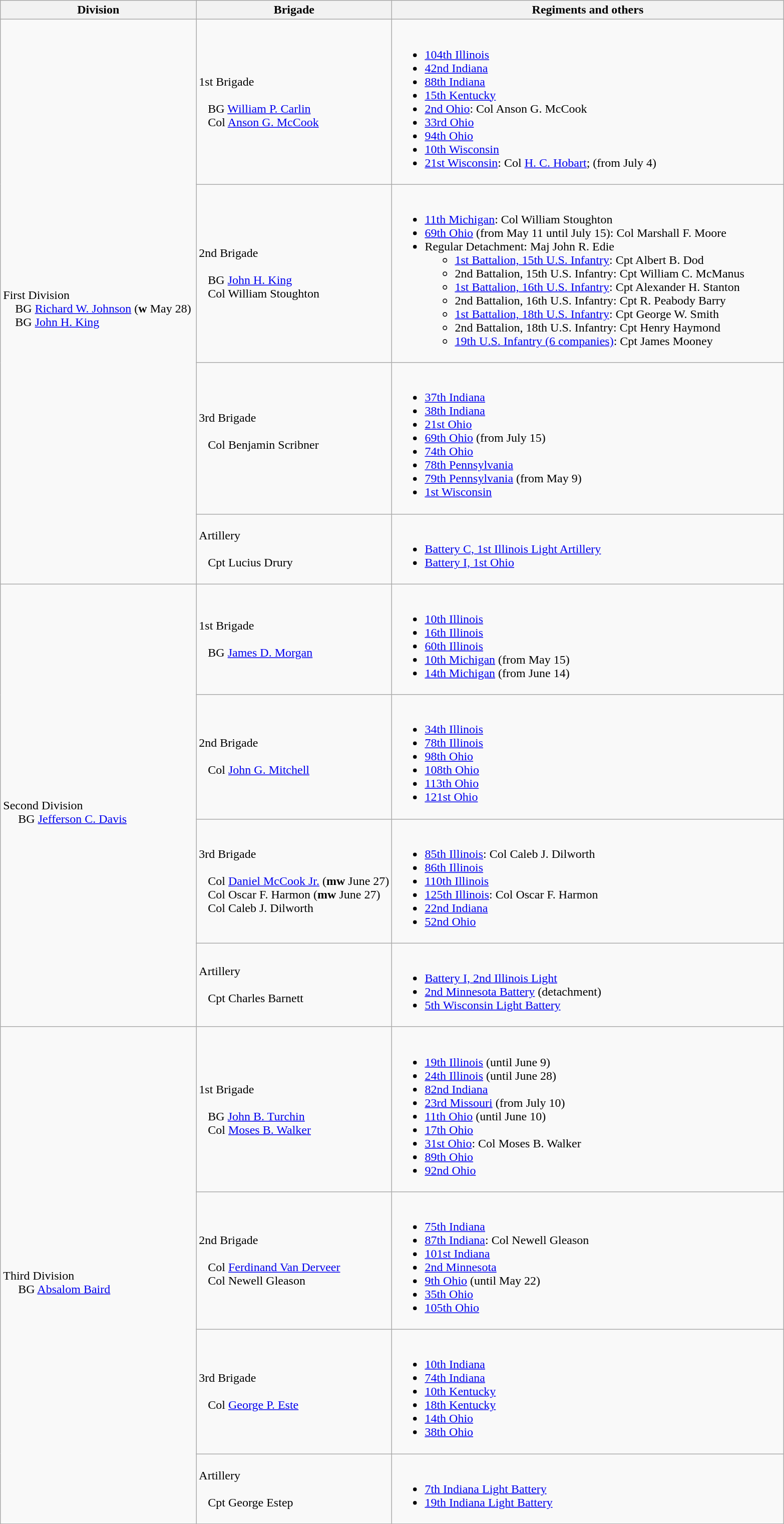<table class="wikitable">
<tr>
<th width=25%>Division</th>
<th width=25%>Brigade</th>
<th>Regiments and others</th>
</tr>
<tr>
<td rowspan=4><br>First Division
<br>   
BG <a href='#'>Richard W. Johnson</a> (<strong>w</strong> May 28)<br>   
BG <a href='#'>John H. King</a></td>
<td>1st Brigade<br><br>  
BG <a href='#'>William P. Carlin</a><br>  
Col <a href='#'>Anson G. McCook</a></td>
<td><br><ul><li><a href='#'>104th Illinois</a></li><li><a href='#'>42nd Indiana</a></li><li><a href='#'>88th Indiana</a></li><li><a href='#'>15th Kentucky</a></li><li><a href='#'>2nd Ohio</a>: Col Anson G. McCook</li><li><a href='#'>33rd Ohio</a></li><li><a href='#'>94th Ohio</a></li><li><a href='#'>10th Wisconsin</a></li><li><a href='#'>21st Wisconsin</a>: Col <a href='#'>H. C. Hobart</a>;  (from July 4)</li></ul></td>
</tr>
<tr>
<td>2nd Brigade<br><br>  
BG <a href='#'>John H. King</a><br>  
Col William Stoughton</td>
<td><br><ul><li><a href='#'>11th Michigan</a>: Col William Stoughton</li><li><a href='#'>69th Ohio</a> (from May 11 until July 15): Col Marshall F. Moore</li><li>Regular Detachment: Maj John R. Edie<ul><li><a href='#'>1st Battalion, 15th U.S. Infantry</a>: Cpt Albert B. Dod</li><li>2nd Battalion, 15th U.S. Infantry: Cpt William C. McManus</li><li><a href='#'>1st Battalion, 16th U.S. Infantry</a>: Cpt Alexander H. Stanton</li><li>2nd Battalion, 16th U.S. Infantry: Cpt R. Peabody Barry</li><li><a href='#'>1st Battalion, 18th U.S. Infantry</a>: Cpt George W. Smith</li><li>2nd Battalion, 18th U.S. Infantry: Cpt Henry Haymond</li><li><a href='#'>19th U.S. Infantry (6 companies)</a>: Cpt James Mooney</li></ul></li></ul></td>
</tr>
<tr>
<td>3rd Brigade<br><br>  
Col Benjamin Scribner<br>  </td>
<td><br><ul><li><a href='#'>37th Indiana</a></li><li><a href='#'>38th Indiana</a></li><li><a href='#'>21st Ohio</a></li><li><a href='#'>69th Ohio</a> (from July 15)</li><li><a href='#'>74th Ohio</a></li><li><a href='#'>78th Pennsylvania</a></li><li><a href='#'>79th Pennsylvania</a> (from May 9)</li><li><a href='#'>1st Wisconsin</a></li></ul></td>
</tr>
<tr>
<td>Artillery<br><br>  
Cpt Lucius Drury</td>
<td><br><ul><li><a href='#'>Battery C, 1st Illinois Light Artillery</a></li><li><a href='#'>Battery I, 1st Ohio</a></li></ul></td>
</tr>
<tr>
<td rowspan=4><br>Second Division
<br>    
BG <a href='#'>Jefferson C. Davis</a></td>
<td>1st Brigade<br><br>  
BG <a href='#'>James D. Morgan</a></td>
<td><br><ul><li><a href='#'>10th Illinois</a></li><li><a href='#'>16th Illinois</a></li><li><a href='#'>60th Illinois</a></li><li><a href='#'>10th Michigan</a> (from May 15)</li><li><a href='#'>14th Michigan</a> (from June 14)</li></ul></td>
</tr>
<tr>
<td>2nd Brigade<br><br>  
Col <a href='#'>John G. Mitchell</a></td>
<td><br><ul><li><a href='#'>34th Illinois</a></li><li><a href='#'>78th Illinois</a></li><li><a href='#'>98th Ohio</a></li><li><a href='#'>108th Ohio</a></li><li><a href='#'>113th Ohio</a></li><li><a href='#'>121st Ohio</a></li></ul></td>
</tr>
<tr>
<td>3rd Brigade<br><br>  
Col <a href='#'>Daniel McCook Jr.</a> (<strong>mw</strong> June 27)<br>  
Col Oscar F. Harmon (<strong>mw</strong> June 27)<br>  
Col Caleb J. Dilworth</td>
<td><br><ul><li><a href='#'>85th Illinois</a>: Col Caleb J. Dilworth</li><li><a href='#'>86th Illinois</a></li><li><a href='#'>110th Illinois</a></li><li><a href='#'>125th Illinois</a>: Col Oscar F. Harmon</li><li><a href='#'>22nd Indiana</a></li><li><a href='#'>52nd Ohio</a></li></ul></td>
</tr>
<tr>
<td>Artillery<br><br>  
Cpt Charles Barnett</td>
<td><br><ul><li><a href='#'>Battery I, 2nd Illinois Light</a></li><li><a href='#'>2nd Minnesota Battery</a> (detachment)</li><li><a href='#'>5th Wisconsin Light Battery</a></li></ul></td>
</tr>
<tr>
<td rowspan=4><br>Third Division
<br>    
BG <a href='#'>Absalom Baird</a></td>
<td>1st Brigade<br><br>  
BG <a href='#'>John B. Turchin</a><br>  
Col <a href='#'>Moses B. Walker</a></td>
<td><br><ul><li><a href='#'>19th Illinois</a> (until June 9)</li><li><a href='#'>24th Illinois</a> (until June 28)</li><li><a href='#'>82nd Indiana</a></li><li><a href='#'>23rd Missouri</a> (from July 10)</li><li><a href='#'>11th Ohio</a> (until June 10)</li><li><a href='#'>17th Ohio</a></li><li><a href='#'>31st Ohio</a>: Col Moses B. Walker</li><li><a href='#'>89th Ohio</a></li><li><a href='#'>92nd Ohio</a></li></ul></td>
</tr>
<tr>
<td>2nd Brigade<br><br>  
Col <a href='#'>Ferdinand Van Derveer</a><br>  
Col Newell Gleason</td>
<td><br><ul><li><a href='#'>75th Indiana</a></li><li><a href='#'>87th Indiana</a>: Col Newell Gleason</li><li><a href='#'>101st Indiana</a></li><li><a href='#'>2nd Minnesota</a></li><li><a href='#'>9th Ohio</a> (until May 22)</li><li><a href='#'>35th Ohio</a></li><li><a href='#'>105th Ohio</a></li></ul></td>
</tr>
<tr>
<td>3rd Brigade<br><br>  
Col <a href='#'>George P. Este</a></td>
<td><br><ul><li><a href='#'>10th Indiana</a></li><li><a href='#'>74th Indiana</a></li><li><a href='#'>10th Kentucky</a></li><li><a href='#'>18th Kentucky</a></li><li><a href='#'>14th Ohio</a></li><li><a href='#'>38th Ohio</a></li></ul></td>
</tr>
<tr>
<td>Artillery<br><br>  
Cpt George Estep</td>
<td><br><ul><li><a href='#'>7th Indiana Light Battery</a></li><li><a href='#'>19th Indiana Light Battery</a></li></ul></td>
</tr>
<tr>
</tr>
</table>
